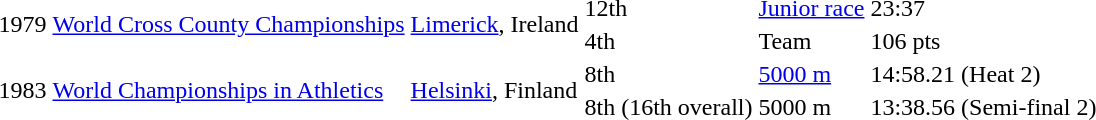<table>
<tr>
<td rowspan=2>1979</td>
<td rowspan=2><a href='#'>World Cross County Championships</a></td>
<td rowspan=2><a href='#'>Limerick</a>, Ireland</td>
<td>12th</td>
<td><a href='#'>Junior race</a></td>
<td>23:37</td>
</tr>
<tr>
<td>4th</td>
<td>Team</td>
<td>106 pts</td>
</tr>
<tr>
<td rowspan=2>1983</td>
<td rowspan=2><a href='#'>World Championships in Athletics</a></td>
<td rowspan=2><a href='#'>Helsinki</a>, Finland</td>
<td>8th</td>
<td><a href='#'>5000 m</a></td>
<td>14:58.21 (Heat 2)</td>
</tr>
<tr>
<td>8th (16th overall)</td>
<td>5000 m</td>
<td>13:38.56 (Semi-final 2)</td>
</tr>
</table>
